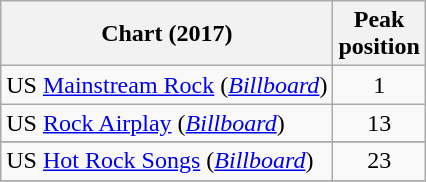<table class="wikitable sortable">
<tr>
<th>Chart (2017)</th>
<th>Peak<br>position</th>
</tr>
<tr>
<td>US <a href='#'>Mainstream Rock</a> (<em><a href='#'>Billboard</a></em>)</td>
<td style="text-align:center;">1</td>
</tr>
<tr>
<td>US <a href='#'>Rock Airplay</a> (<em><a href='#'>Billboard</a></em>)</td>
<td style="text-align:center;">13</td>
</tr>
<tr>
</tr>
<tr>
<td>US <a href='#'>Hot Rock Songs</a> (<em><a href='#'>Billboard</a></em>)</td>
<td style="text-align:center;">23</td>
</tr>
<tr>
</tr>
</table>
